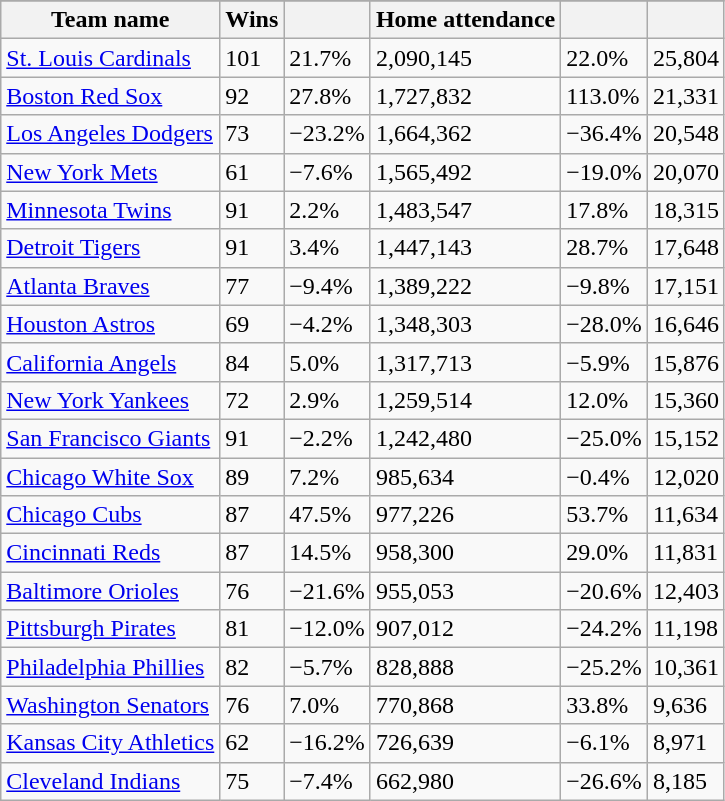<table class="wikitable sortable">
<tr style="text-align:center; font-size:larger;">
</tr>
<tr>
<th>Team name</th>
<th>Wins</th>
<th></th>
<th>Home attendance</th>
<th></th>
<th></th>
</tr>
<tr>
<td><a href='#'>St. Louis Cardinals</a></td>
<td>101</td>
<td>21.7%</td>
<td>2,090,145</td>
<td>22.0%</td>
<td>25,804</td>
</tr>
<tr>
<td><a href='#'>Boston Red Sox</a></td>
<td>92</td>
<td>27.8%</td>
<td>1,727,832</td>
<td>113.0%</td>
<td>21,331</td>
</tr>
<tr>
<td><a href='#'>Los Angeles Dodgers</a></td>
<td>73</td>
<td>−23.2%</td>
<td>1,664,362</td>
<td>−36.4%</td>
<td>20,548</td>
</tr>
<tr>
<td><a href='#'>New York Mets</a></td>
<td>61</td>
<td>−7.6%</td>
<td>1,565,492</td>
<td>−19.0%</td>
<td>20,070</td>
</tr>
<tr>
<td><a href='#'>Minnesota Twins</a></td>
<td>91</td>
<td>2.2%</td>
<td>1,483,547</td>
<td>17.8%</td>
<td>18,315</td>
</tr>
<tr>
<td><a href='#'>Detroit Tigers</a></td>
<td>91</td>
<td>3.4%</td>
<td>1,447,143</td>
<td>28.7%</td>
<td>17,648</td>
</tr>
<tr>
<td><a href='#'>Atlanta Braves</a></td>
<td>77</td>
<td>−9.4%</td>
<td>1,389,222</td>
<td>−9.8%</td>
<td>17,151</td>
</tr>
<tr>
<td><a href='#'>Houston Astros</a></td>
<td>69</td>
<td>−4.2%</td>
<td>1,348,303</td>
<td>−28.0%</td>
<td>16,646</td>
</tr>
<tr>
<td><a href='#'>California Angels</a></td>
<td>84</td>
<td>5.0%</td>
<td>1,317,713</td>
<td>−5.9%</td>
<td>15,876</td>
</tr>
<tr>
<td><a href='#'>New York Yankees</a></td>
<td>72</td>
<td>2.9%</td>
<td>1,259,514</td>
<td>12.0%</td>
<td>15,360</td>
</tr>
<tr>
<td><a href='#'>San Francisco Giants</a></td>
<td>91</td>
<td>−2.2%</td>
<td>1,242,480</td>
<td>−25.0%</td>
<td>15,152</td>
</tr>
<tr>
<td><a href='#'>Chicago White Sox</a></td>
<td>89</td>
<td>7.2%</td>
<td>985,634</td>
<td>−0.4%</td>
<td>12,020</td>
</tr>
<tr>
<td><a href='#'>Chicago Cubs</a></td>
<td>87</td>
<td>47.5%</td>
<td>977,226</td>
<td>53.7%</td>
<td>11,634</td>
</tr>
<tr>
<td><a href='#'>Cincinnati Reds</a></td>
<td>87</td>
<td>14.5%</td>
<td>958,300</td>
<td>29.0%</td>
<td>11,831</td>
</tr>
<tr>
<td><a href='#'>Baltimore Orioles</a></td>
<td>76</td>
<td>−21.6%</td>
<td>955,053</td>
<td>−20.6%</td>
<td>12,403</td>
</tr>
<tr>
<td><a href='#'>Pittsburgh Pirates</a></td>
<td>81</td>
<td>−12.0%</td>
<td>907,012</td>
<td>−24.2%</td>
<td>11,198</td>
</tr>
<tr>
<td><a href='#'>Philadelphia Phillies</a></td>
<td>82</td>
<td>−5.7%</td>
<td>828,888</td>
<td>−25.2%</td>
<td>10,361</td>
</tr>
<tr>
<td><a href='#'>Washington Senators</a></td>
<td>76</td>
<td>7.0%</td>
<td>770,868</td>
<td>33.8%</td>
<td>9,636</td>
</tr>
<tr>
<td><a href='#'>Kansas City Athletics</a></td>
<td>62</td>
<td>−16.2%</td>
<td>726,639</td>
<td>−6.1%</td>
<td>8,971</td>
</tr>
<tr>
<td><a href='#'>Cleveland Indians</a></td>
<td>75</td>
<td>−7.4%</td>
<td>662,980</td>
<td>−26.6%</td>
<td>8,185</td>
</tr>
</table>
